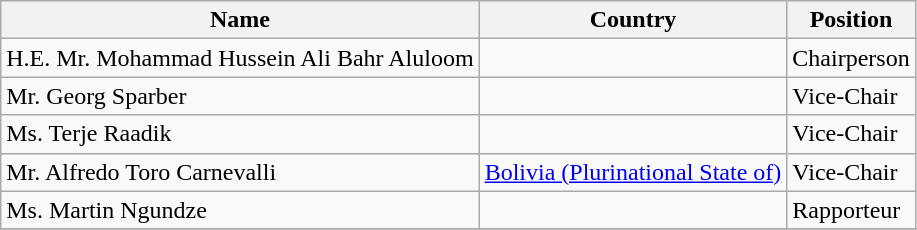<table class="wikitable">
<tr>
<th>Name</th>
<th>Country</th>
<th>Position</th>
</tr>
<tr>
<td>H.E. Mr. Mohammad Hussein Ali Bahr Aluloom</td>
<td></td>
<td>Chairperson</td>
</tr>
<tr>
<td>Mr. Georg Sparber</td>
<td></td>
<td>Vice-Chair</td>
</tr>
<tr>
<td>Ms. Terje Raadik</td>
<td></td>
<td>Vice-Chair</td>
</tr>
<tr>
<td>Mr. Alfredo Toro Carnevalli</td>
<td> <a href='#'>Bolivia (Plurinational State of)</a></td>
<td>Vice-Chair</td>
</tr>
<tr>
<td>Ms. Martin Ngundze</td>
<td></td>
<td>Rapporteur</td>
</tr>
<tr>
</tr>
</table>
